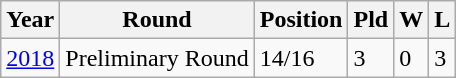<table class="wikitable">
<tr>
<th>Year</th>
<th>Round</th>
<th>Position</th>
<th>Pld</th>
<th>W</th>
<th>L</th>
</tr>
<tr>
<td> <a href='#'>2018</a></td>
<td>Preliminary Round</td>
<td>14/16</td>
<td>3</td>
<td>0</td>
<td>3</td>
</tr>
</table>
